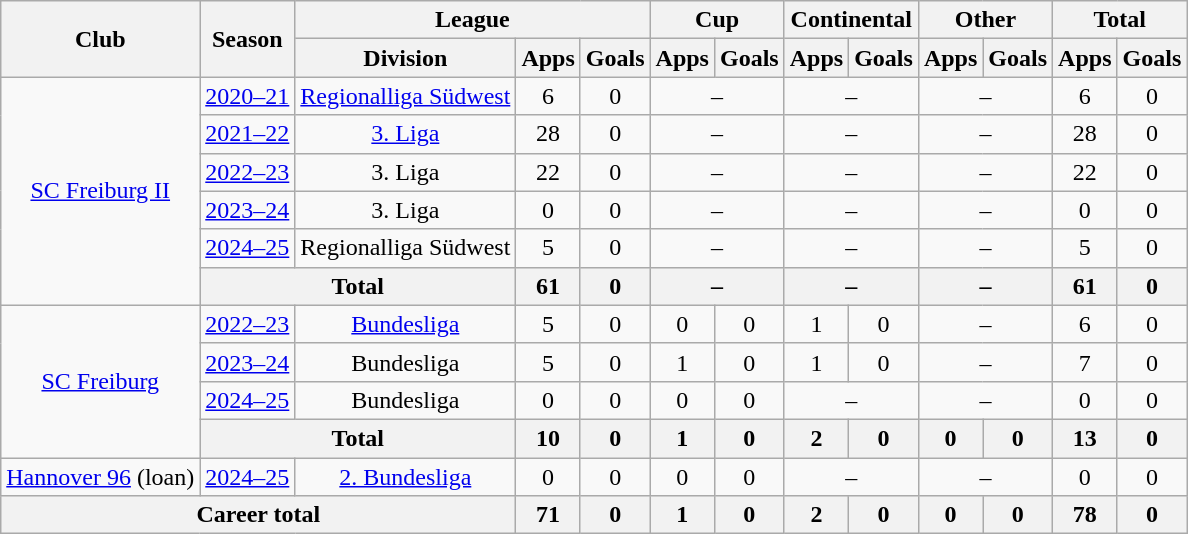<table class="wikitable" style="text-align:center">
<tr>
<th rowspan="2">Club</th>
<th rowspan="2">Season</th>
<th colspan="3">League</th>
<th colspan="2">Cup</th>
<th colspan="2">Continental</th>
<th colspan="2">Other</th>
<th colspan="2">Total</th>
</tr>
<tr>
<th>Division</th>
<th>Apps</th>
<th>Goals</th>
<th>Apps</th>
<th>Goals</th>
<th>Apps</th>
<th>Goals</th>
<th>Apps</th>
<th>Goals</th>
<th>Apps</th>
<th>Goals</th>
</tr>
<tr>
<td rowspan="6"><a href='#'>SC Freiburg II</a></td>
<td><a href='#'>2020–21</a></td>
<td><a href='#'>Regionalliga Südwest</a></td>
<td>6</td>
<td>0</td>
<td colspan="2">–</td>
<td colspan="2">–</td>
<td colspan="2">–</td>
<td>6</td>
<td>0</td>
</tr>
<tr>
<td><a href='#'>2021–22</a></td>
<td><a href='#'>3. Liga</a></td>
<td>28</td>
<td>0</td>
<td colspan="2">–</td>
<td colspan="2">–</td>
<td colspan="2">–</td>
<td>28</td>
<td>0</td>
</tr>
<tr>
<td><a href='#'>2022–23</a></td>
<td>3. Liga</td>
<td>22</td>
<td>0</td>
<td colspan="2">–</td>
<td colspan="2">–</td>
<td colspan="2">–</td>
<td>22</td>
<td>0</td>
</tr>
<tr>
<td><a href='#'>2023–24</a></td>
<td>3. Liga</td>
<td>0</td>
<td>0</td>
<td colspan="2">–</td>
<td colspan="2">–</td>
<td colspan="2">–</td>
<td>0</td>
<td>0</td>
</tr>
<tr>
<td><a href='#'>2024–25</a></td>
<td>Regionalliga Südwest</td>
<td>5</td>
<td>0</td>
<td colspan="2">–</td>
<td colspan="2">–</td>
<td colspan="2">–</td>
<td>5</td>
<td>0</td>
</tr>
<tr>
<th colspan="2">Total</th>
<th>61</th>
<th>0</th>
<th colspan="2">–</th>
<th colspan="2">–</th>
<th colspan="2">–</th>
<th>61</th>
<th>0</th>
</tr>
<tr>
<td rowspan="4"><a href='#'>SC Freiburg</a></td>
<td><a href='#'>2022–23</a></td>
<td><a href='#'>Bundesliga</a></td>
<td>5</td>
<td>0</td>
<td>0</td>
<td>0</td>
<td>1</td>
<td>0</td>
<td colspan="2">–</td>
<td>6</td>
<td>0</td>
</tr>
<tr>
<td><a href='#'>2023–24</a></td>
<td>Bundesliga</td>
<td>5</td>
<td>0</td>
<td>1</td>
<td>0</td>
<td>1</td>
<td>0</td>
<td colspan="2">–</td>
<td>7</td>
<td>0</td>
</tr>
<tr>
<td><a href='#'>2024–25</a></td>
<td>Bundesliga</td>
<td>0</td>
<td>0</td>
<td>0</td>
<td>0</td>
<td colspan="2">–</td>
<td colspan="2">–</td>
<td>0</td>
<td>0</td>
</tr>
<tr>
<th colspan="2">Total</th>
<th>10</th>
<th>0</th>
<th>1</th>
<th>0</th>
<th>2</th>
<th>0</th>
<th>0</th>
<th>0</th>
<th>13</th>
<th>0</th>
</tr>
<tr>
<td><a href='#'>Hannover 96</a> (loan)</td>
<td><a href='#'>2024–25</a></td>
<td><a href='#'>2. Bundesliga</a></td>
<td>0</td>
<td>0</td>
<td>0</td>
<td>0</td>
<td colspan="2">–</td>
<td colspan="2">–</td>
<td>0</td>
<td>0</td>
</tr>
<tr>
<th colspan="3">Career total</th>
<th>71</th>
<th>0</th>
<th>1</th>
<th>0</th>
<th>2</th>
<th>0</th>
<th>0</th>
<th>0</th>
<th>78</th>
<th>0</th>
</tr>
</table>
